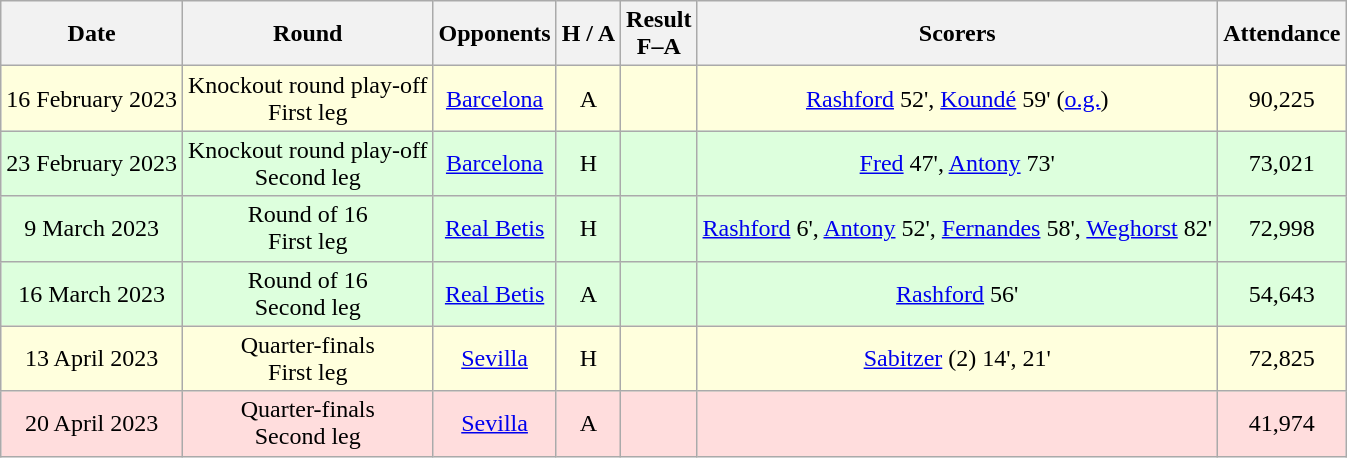<table class="wikitable" style="text-align:center">
<tr>
<th>Date</th>
<th>Round</th>
<th>Opponents</th>
<th>H / A</th>
<th>Result<br>F–A</th>
<th>Scorers</th>
<th>Attendance</th>
</tr>
<tr bgcolor="#ffffdd">
<td>16 February 2023</td>
<td>Knockout round play-off<br>First leg</td>
<td><a href='#'>Barcelona</a></td>
<td>A</td>
<td></td>
<td><a href='#'>Rashford</a> 52', <a href='#'>Koundé</a> 59' (<a href='#'>o.g.</a>)</td>
<td>90,225</td>
</tr>
<tr bgcolor="#ddffdd">
<td>23 February 2023</td>
<td>Knockout round play-off<br>Second leg</td>
<td><a href='#'>Barcelona</a></td>
<td>H</td>
<td></td>
<td><a href='#'>Fred</a> 47', <a href='#'>Antony</a> 73'</td>
<td>73,021</td>
</tr>
<tr bgcolor="#ddffdd">
<td>9 March 2023</td>
<td>Round of 16<br>First leg</td>
<td><a href='#'>Real Betis</a></td>
<td>H</td>
<td></td>
<td><a href='#'>Rashford</a> 6', <a href='#'>Antony</a> 52', <a href='#'>Fernandes</a> 58', <a href='#'>Weghorst</a> 82'</td>
<td>72,998</td>
</tr>
<tr bgcolor="#ddffdd">
<td>16 March 2023</td>
<td>Round of 16<br>Second leg</td>
<td><a href='#'>Real Betis</a></td>
<td>A</td>
<td></td>
<td><a href='#'>Rashford</a> 56'</td>
<td>54,643</td>
</tr>
<tr bgcolor="#ffffdd">
<td>13 April 2023</td>
<td>Quarter-finals<br>First leg</td>
<td><a href='#'>Sevilla</a></td>
<td>H</td>
<td></td>
<td><a href='#'>Sabitzer</a> (2) 14', 21'</td>
<td>72,825</td>
</tr>
<tr bgcolor="#ffdddd">
<td>20 April 2023</td>
<td>Quarter-finals<br>Second leg</td>
<td><a href='#'>Sevilla</a></td>
<td>A</td>
<td></td>
<td></td>
<td>41,974</td>
</tr>
</table>
